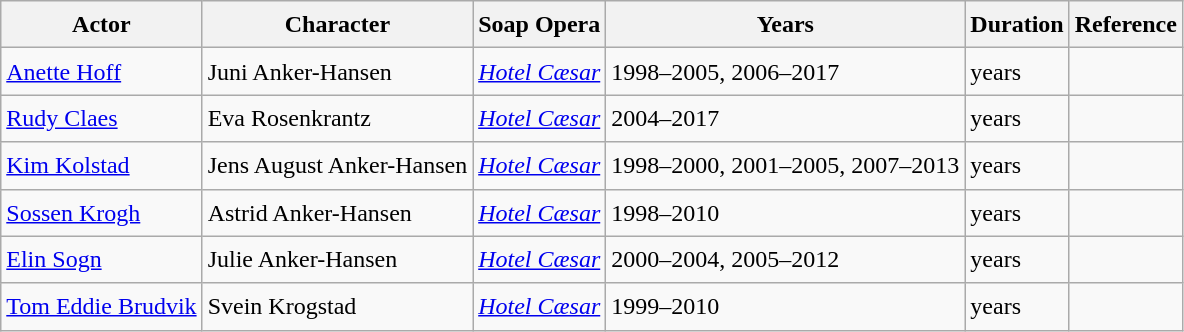<table class="wikitable sortable" style="font-size:1.00em; line-height:1.5em;">
<tr ">
<th>Actor</th>
<th>Character</th>
<th>Soap Opera</th>
<th>Years</th>
<th>Duration</th>
<th>Reference</th>
</tr>
<tr>
<td><a href='#'>Anette Hoff</a></td>
<td>Juni Anker-Hansen</td>
<td><em><a href='#'>Hotel Cæsar</a></em></td>
<td>1998–2005, 2006–2017</td>
<td> years</td>
<td></td>
</tr>
<tr>
<td><a href='#'>Rudy Claes</a></td>
<td>Eva Rosenkrantz</td>
<td><em><a href='#'>Hotel Cæsar</a></em></td>
<td>2004–2017</td>
<td> years</td>
<td></td>
</tr>
<tr>
<td><a href='#'>Kim Kolstad</a></td>
<td>Jens August Anker-Hansen</td>
<td><em><a href='#'>Hotel Cæsar</a></em></td>
<td>1998–2000, 2001–2005, 2007–2013</td>
<td> years</td>
<td></td>
</tr>
<tr>
<td><a href='#'>Sossen Krogh</a></td>
<td>Astrid Anker-Hansen</td>
<td><em><a href='#'>Hotel Cæsar</a></em></td>
<td>1998–2010</td>
<td> years</td>
<td></td>
</tr>
<tr>
<td><a href='#'>Elin Sogn</a></td>
<td>Julie Anker-Hansen</td>
<td><em><a href='#'>Hotel Cæsar</a></em></td>
<td>2000–2004, 2005–2012</td>
<td> years</td>
<td></td>
</tr>
<tr>
<td><a href='#'>Tom Eddie Brudvik</a></td>
<td>Svein Krogstad</td>
<td><em><a href='#'>Hotel Cæsar</a></em></td>
<td>1999–2010</td>
<td> years</td>
<td></td>
</tr>
</table>
